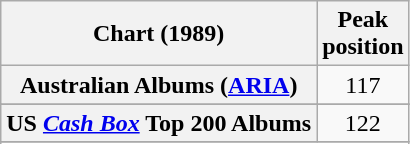<table class="wikitable sortable plainrowheaders" style="text-align:center">
<tr>
<th scope="col">Chart (1989)</th>
<th scope="col">Peak<br> position</th>
</tr>
<tr>
<th scope="row">Australian Albums (<a href='#'>ARIA</a>)</th>
<td>117</td>
</tr>
<tr>
</tr>
<tr>
<th scope="row">US <em><a href='#'>Cash Box</a></em> Top 200 Albums</th>
<td>122</td>
</tr>
<tr>
</tr>
<tr>
</tr>
</table>
